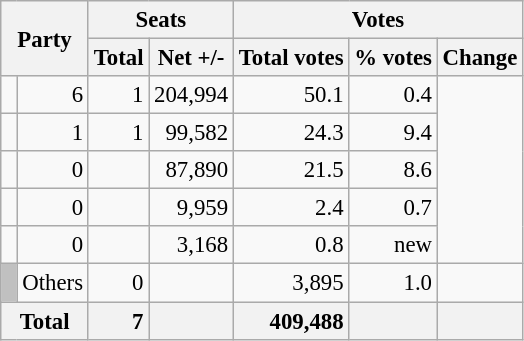<table class="wikitable" style="text-align:right; font-size:95%;">
<tr>
<th colspan="2" rowspan="2">Party</th>
<th colspan="2">Seats</th>
<th colspan="3">Votes</th>
</tr>
<tr>
<th>Total</th>
<th>Net +/-</th>
<th>Total votes</th>
<th>% votes</th>
<th>Change</th>
</tr>
<tr>
<td></td>
<td>6</td>
<td>1</td>
<td>204,994</td>
<td>50.1</td>
<td>0.4</td>
</tr>
<tr>
<td></td>
<td>1</td>
<td>1</td>
<td>99,582</td>
<td>24.3</td>
<td>9.4</td>
</tr>
<tr>
<td></td>
<td>0</td>
<td></td>
<td>87,890</td>
<td>21.5</td>
<td>8.6</td>
</tr>
<tr>
<td></td>
<td>0</td>
<td></td>
<td>9,959</td>
<td>2.4</td>
<td>0.7</td>
</tr>
<tr>
<td></td>
<td>0</td>
<td></td>
<td>3,168</td>
<td>0.8</td>
<td>new</td>
</tr>
<tr>
<td style="background:silver;"> </td>
<td align=left>Others</td>
<td>0</td>
<td></td>
<td>3,895</td>
<td>1.0</td>
<td></td>
</tr>
<tr>
<th colspan="2" style="background:#f2f2f2">Total</th>
<td style="background:#f2f2f2;"><strong>7</strong></td>
<td style="background:#f2f2f2;"></td>
<td style="background:#f2f2f2;"><strong>409,488</strong></td>
<td style="background:#f2f2f2;"></td>
<td style="background:#f2f2f2;"></td>
</tr>
</table>
